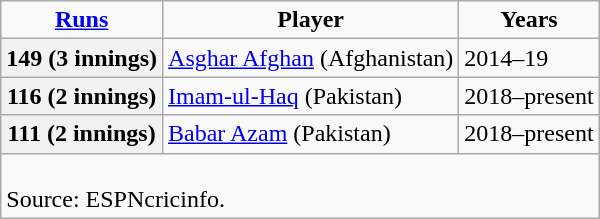<table class="wikitable">
<tr>
<td align="center"><strong><a href='#'>Runs</a></strong></td>
<td align="center"><strong>Player</strong></td>
<td align="center"><strong>Years</strong></td>
</tr>
<tr>
<th>149 (3 innings)</th>
<td><a href='#'>Asghar Afghan</a> (Afghanistan)</td>
<td>2014–19</td>
</tr>
<tr>
<th>116 (2 innings)</th>
<td><a href='#'>Imam-ul-Haq</a> (Pakistan)</td>
<td>2018–present</td>
</tr>
<tr>
<th>111 (2 innings)</th>
<td><a href='#'>Babar Azam</a> (Pakistan)</td>
<td>2018–present</td>
</tr>
<tr>
<td colspan="4"><br>Source: ESPNcricinfo.</td>
</tr>
</table>
